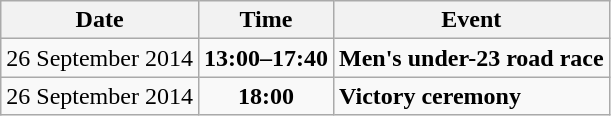<table class="wikitable">
<tr>
<th>Date</th>
<th>Time</th>
<th>Event</th>
</tr>
<tr>
<td>26 September 2014</td>
<td><strong>13:00–17:40</strong></td>
<td><strong>Men's under-23 road race</strong></td>
</tr>
<tr>
<td>26 September 2014</td>
<td align=center><strong>18:00</strong></td>
<td><strong>Victory ceremony</strong></td>
</tr>
</table>
